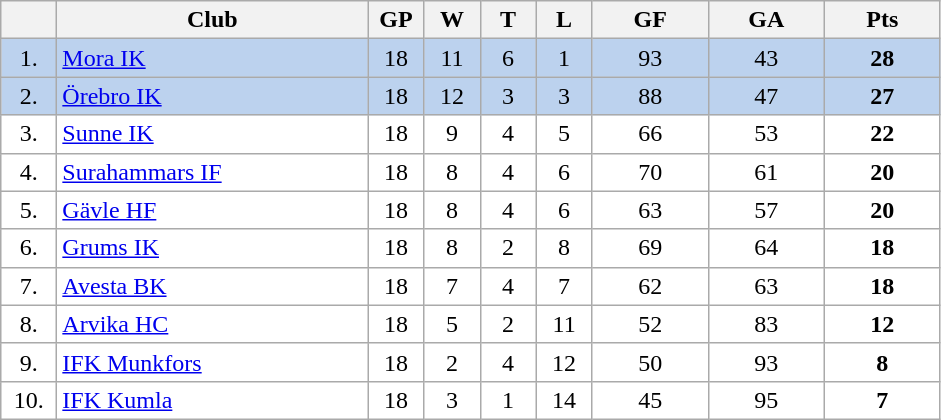<table class="wikitable">
<tr>
<th width="30"></th>
<th width="200">Club</th>
<th width="30">GP</th>
<th width="30">W</th>
<th width="30">T</th>
<th width="30">L</th>
<th width="70">GF</th>
<th width="70">GA</th>
<th width="70">Pts</th>
</tr>
<tr bgcolor="#BCD2EE" align="center">
<td>1.</td>
<td align="left"><a href='#'>Mora IK</a></td>
<td>18</td>
<td>11</td>
<td>6</td>
<td>1</td>
<td>93</td>
<td>43</td>
<td><strong>28</strong></td>
</tr>
<tr bgcolor="#BCD2EE" align="center">
<td>2.</td>
<td align="left"><a href='#'>Örebro IK</a></td>
<td>18</td>
<td>12</td>
<td>3</td>
<td>3</td>
<td>88</td>
<td>47</td>
<td><strong>27</strong></td>
</tr>
<tr bgcolor="#FFFFFF" align="center">
<td>3.</td>
<td align="left"><a href='#'>Sunne IK</a></td>
<td>18</td>
<td>9</td>
<td>4</td>
<td>5</td>
<td>66</td>
<td>53</td>
<td><strong>22</strong></td>
</tr>
<tr bgcolor="#FFFFFF" align="center">
<td>4.</td>
<td align="left"><a href='#'>Surahammars IF</a></td>
<td>18</td>
<td>8</td>
<td>4</td>
<td>6</td>
<td>70</td>
<td>61</td>
<td><strong>20</strong></td>
</tr>
<tr bgcolor="#FFFFFF" align="center">
<td>5.</td>
<td align="left"><a href='#'>Gävle HF</a></td>
<td>18</td>
<td>8</td>
<td>4</td>
<td>6</td>
<td>63</td>
<td>57</td>
<td><strong>20</strong></td>
</tr>
<tr bgcolor="#FFFFFF" align="center">
<td>6.</td>
<td align="left"><a href='#'>Grums IK</a></td>
<td>18</td>
<td>8</td>
<td>2</td>
<td>8</td>
<td>69</td>
<td>64</td>
<td><strong>18</strong></td>
</tr>
<tr bgcolor="#FFFFFF" align="center">
<td>7.</td>
<td align="left"><a href='#'>Avesta BK</a></td>
<td>18</td>
<td>7</td>
<td>4</td>
<td>7</td>
<td>62</td>
<td>63</td>
<td><strong>18</strong></td>
</tr>
<tr bgcolor="#FFFFFF" align="center">
<td>8.</td>
<td align="left"><a href='#'>Arvika HC</a></td>
<td>18</td>
<td>5</td>
<td>2</td>
<td>11</td>
<td>52</td>
<td>83</td>
<td><strong>12</strong></td>
</tr>
<tr bgcolor="#FFFFFF" align="center">
<td>9.</td>
<td align="left"><a href='#'>IFK Munkfors</a></td>
<td>18</td>
<td>2</td>
<td>4</td>
<td>12</td>
<td>50</td>
<td>93</td>
<td><strong>8</strong></td>
</tr>
<tr bgcolor="#FFFFFF" align="center">
<td>10.</td>
<td align="left"><a href='#'>IFK Kumla</a></td>
<td>18</td>
<td>3</td>
<td>1</td>
<td>14</td>
<td>45</td>
<td>95</td>
<td><strong>7</strong></td>
</tr>
</table>
